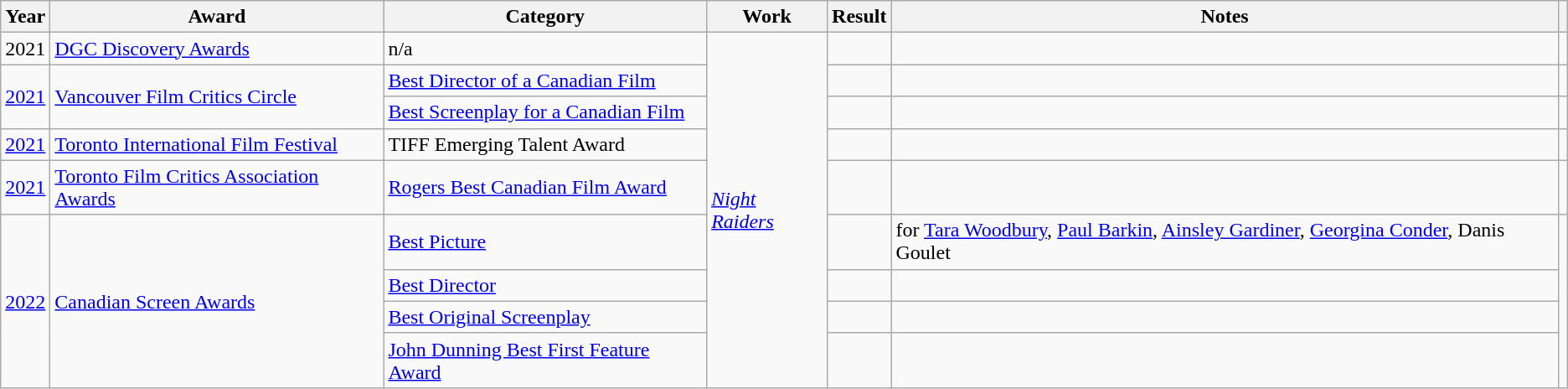<table class="wikitable plainrowheaders sortable">
<tr>
<th scope="col">Year</th>
<th scope="col">Award</th>
<th scope="col">Category</th>
<th scope="col">Work</th>
<th scope="col">Result</th>
<th scope="col" class="unsortable">Notes</th>
<th scope="col" class="unsortable"></th>
</tr>
<tr>
<td>2021</td>
<td><a href='#'>DGC Discovery Awards</a></td>
<td>n/a</td>
<td rowspan="9"><em><a href='#'>Night Raiders</a></em></td>
<td></td>
<td></td>
<td></td>
</tr>
<tr>
<td rowspan=2><a href='#'>2021</a></td>
<td rowspan=2><a href='#'>Vancouver Film Critics Circle</a></td>
<td><a href='#'>Best Director of a Canadian Film</a></td>
<td></td>
<td></td>
<td></td>
</tr>
<tr>
<td><a href='#'>Best Screenplay for a Canadian Film</a></td>
<td></td>
<td></td>
<td></td>
</tr>
<tr>
<td><a href='#'>2021</a></td>
<td><a href='#'>Toronto International Film Festival</a></td>
<td>TIFF Emerging Talent Award</td>
<td></td>
<td></td>
<td></td>
</tr>
<tr>
<td><a href='#'>2021</a></td>
<td><a href='#'>Toronto Film Critics Association Awards</a></td>
<td><a href='#'>Rogers Best Canadian Film Award</a></td>
<td></td>
<td></td>
<td></td>
</tr>
<tr>
<td rowspan=4><a href='#'>2022</a></td>
<td rowspan=4><a href='#'>Canadian Screen Awards</a></td>
<td><a href='#'>Best Picture</a></td>
<td></td>
<td>for <a href='#'>Tara Woodbury</a>, <a href='#'>Paul Barkin</a>, <a href='#'>Ainsley Gardiner</a>, <a href='#'>Georgina Conder</a>, Danis Goulet</td>
<td rowspan=4></td>
</tr>
<tr>
<td><a href='#'>Best Director</a></td>
<td></td>
<td></td>
</tr>
<tr>
<td><a href='#'>Best Original Screenplay</a></td>
<td></td>
<td></td>
</tr>
<tr>
<td><a href='#'>John Dunning Best First Feature Award</a></td>
<td></td>
<td></td>
</tr>
</table>
